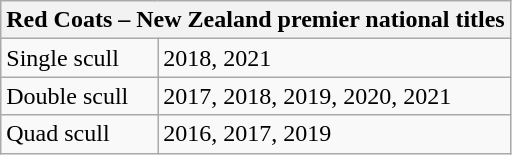<table class="wikitable">
<tr>
<th colspan=2> Red Coats – New Zealand premier national titles</th>
</tr>
<tr>
<td>Single scull</td>
<td>2018, 2021</td>
</tr>
<tr>
<td>Double scull</td>
<td>2017, 2018, 2019, 2020, 2021</td>
</tr>
<tr>
<td>Quad scull</td>
<td>2016, 2017, 2019</td>
</tr>
</table>
